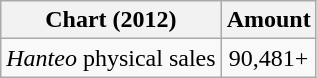<table class="wikitable">
<tr>
<th>Chart (2012)</th>
<th>Amount</th>
</tr>
<tr>
<td><em>Hanteo</em> physical sales</td>
<td align="center">90,481+</td>
</tr>
</table>
